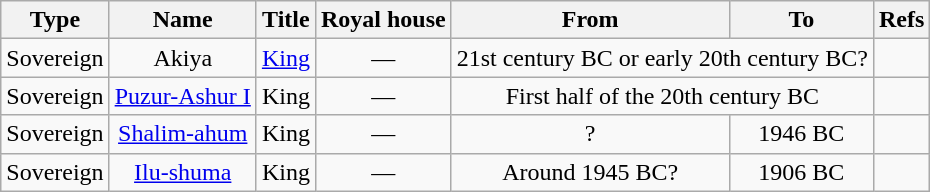<table style="text-align:center;" class="wikitable">
<tr>
<th>Type</th>
<th>Name</th>
<th>Title</th>
<th>Royal house</th>
<th>From</th>
<th>To</th>
<th>Refs</th>
</tr>
<tr>
<td>Sovereign</td>
<td>Akiya</td>
<td><a href='#'>King</a></td>
<td>—</td>
<td colspan="2">21st century BC or early 20th century BC?</td>
<td></td>
</tr>
<tr>
<td>Sovereign</td>
<td><a href='#'>Puzur-Ashur I</a></td>
<td>King</td>
<td>—</td>
<td colspan="2">First half of the 20th century BC</td>
<td></td>
</tr>
<tr>
<td>Sovereign</td>
<td><a href='#'>Shalim-ahum</a></td>
<td>King</td>
<td>—</td>
<td>?</td>
<td>1946 BC</td>
<td></td>
</tr>
<tr>
<td>Sovereign</td>
<td><a href='#'>Ilu-shuma</a></td>
<td>King</td>
<td>—</td>
<td>Around 1945 BC?</td>
<td>1906 BC</td>
<td></td>
</tr>
</table>
